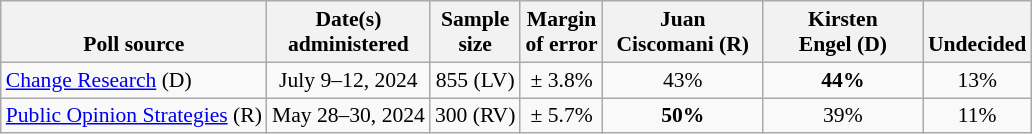<table class="wikitable" style="font-size:90%;text-align:center;">
<tr valign=bottom>
<th>Poll source</th>
<th>Date(s)<br>administered</th>
<th>Sample<br>size</th>
<th>Margin<br>of error</th>
<th style="width:100px;">Juan<br>Ciscomani (R)</th>
<th style="width:100px;">Kirsten<br>Engel (D)</th>
<th>Undecided</th>
</tr>
<tr>
<td style="text-align:left;"><a href='#'>Change Research</a> (D)</td>
<td data-sort-value="2024-07-12">July 9–12, 2024</td>
<td>855 (LV)</td>
<td>± 3.8%</td>
<td>43%</td>
<td><strong>44%</strong></td>
<td>13%</td>
</tr>
<tr>
<td style="text-align:left;"><a href='#'>Public Opinion Strategies</a> (R)</td>
<td>May 28–30, 2024</td>
<td>300 (RV)</td>
<td>± 5.7%</td>
<td><strong>50%</strong></td>
<td>39%</td>
<td>11%</td>
</tr>
</table>
